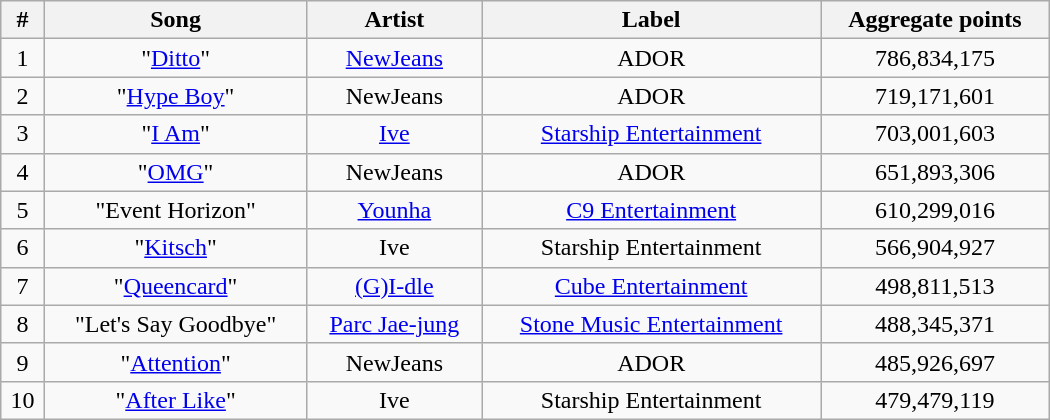<table class="wikitable" style="text-align: center; width: 700px;">
<tr>
<th>#</th>
<th>Song</th>
<th>Artist</th>
<th>Label</th>
<th>Aggregate points</th>
</tr>
<tr>
<td>1</td>
<td>"<a href='#'>Ditto</a>"</td>
<td><a href='#'>NewJeans</a></td>
<td>ADOR</td>
<td>786,834,175</td>
</tr>
<tr>
<td>2</td>
<td>"<a href='#'>Hype Boy</a>"</td>
<td>NewJeans</td>
<td>ADOR</td>
<td>719,171,601</td>
</tr>
<tr>
<td>3</td>
<td>"<a href='#'>I Am</a>"</td>
<td><a href='#'>Ive</a></td>
<td><a href='#'>Starship Entertainment</a></td>
<td>703,001,603</td>
</tr>
<tr>
<td>4</td>
<td>"<a href='#'>OMG</a>"</td>
<td>NewJeans</td>
<td>ADOR</td>
<td>651,893,306</td>
</tr>
<tr>
<td>5</td>
<td>"Event Horizon"</td>
<td><a href='#'>Younha</a></td>
<td><a href='#'>C9 Entertainment</a></td>
<td>610,299,016</td>
</tr>
<tr>
<td>6</td>
<td>"<a href='#'>Kitsch</a>"</td>
<td>Ive</td>
<td>Starship Entertainment</td>
<td>566,904,927</td>
</tr>
<tr>
<td>7</td>
<td>"<a href='#'>Queencard</a>"</td>
<td><a href='#'>(G)I-dle</a></td>
<td><a href='#'>Cube Entertainment</a></td>
<td>498,811,513</td>
</tr>
<tr>
<td>8</td>
<td>"Let's Say Goodbye"</td>
<td><a href='#'>Parc Jae-jung</a></td>
<td><a href='#'>Stone Music Entertainment</a></td>
<td>488,345,371</td>
</tr>
<tr>
<td>9</td>
<td>"<a href='#'>Attention</a>"</td>
<td>NewJeans</td>
<td>ADOR</td>
<td>485,926,697</td>
</tr>
<tr>
<td>10</td>
<td>"<a href='#'>After Like</a>"</td>
<td>Ive</td>
<td>Starship Entertainment</td>
<td>479,479,119</td>
</tr>
</table>
